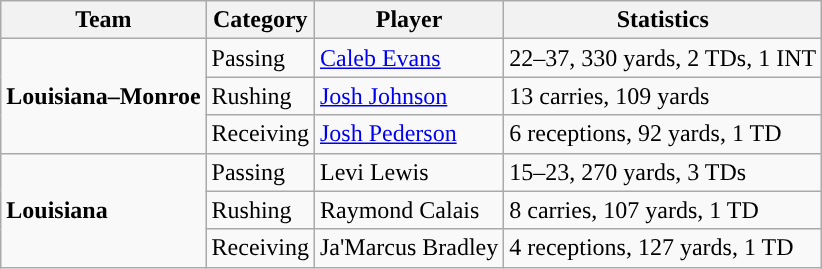<table class="wikitable" style="float: left;">
<tr>
<th>Team</th>
<th>Category</th>
<th>Player</th>
<th>Statistics</th>
</tr>
<tr>
<td rowspan=3><strong>Louisiana–Monroe</strong></td>
<td>Passing</td>
<td><a href='#'>Caleb Evans</a></td>
<td>22–37, 330 yards, 2 TDs, 1 INT</td>
</tr>
<tr>
<td>Rushing</td>
<td><a href='#'>Josh Johnson</a></td>
<td>13 carries, 109 yards</td>
</tr>
<tr>
<td>Receiving</td>
<td><a href='#'>Josh Pederson</a></td>
<td>6 receptions, 92 yards, 1 TD</td>
</tr>
<tr>
<td rowspan=3><strong>Louisiana</strong></td>
<td>Passing</td>
<td>Levi Lewis</td>
<td>15–23, 270 yards, 3 TDs</td>
</tr>
<tr>
<td>Rushing</td>
<td>Raymond Calais</td>
<td>8 carries, 107 yards, 1 TD</td>
</tr>
<tr>
<td>Receiving</td>
<td>Ja'Marcus Bradley</td>
<td>4 receptions, 127 yards, 1 TD</td>
</tr>
</table>
